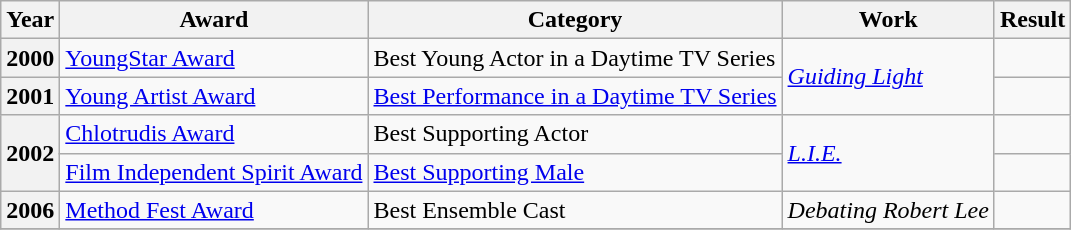<table class="wikitable sortable">
<tr>
<th>Year</th>
<th>Award</th>
<th>Category</th>
<th>Work</th>
<th>Result</th>
</tr>
<tr>
<th scope="row">2000</th>
<td><a href='#'>YoungStar Award</a></td>
<td>Best Young Actor in a Daytime TV Series</td>
<td rowspan = 2><em><a href='#'>Guiding Light</a></em></td>
<td></td>
</tr>
<tr>
<th scope="row">2001</th>
<td><a href='#'>Young Artist Award</a></td>
<td><a href='#'>Best Performance in a Daytime TV Series</a></td>
<td></td>
</tr>
<tr>
<th rowspan = 2>2002</th>
<td><a href='#'>Chlotrudis Award</a></td>
<td>Best Supporting Actor</td>
<td rowspan = 2><em><a href='#'>L.I.E.</a></em></td>
<td></td>
</tr>
<tr>
<td><a href='#'>Film Independent Spirit Award</a></td>
<td><a href='#'>Best Supporting Male</a></td>
<td></td>
</tr>
<tr>
<th scope="row">2006</th>
<td><a href='#'>Method Fest Award</a></td>
<td>Best Ensemble Cast</td>
<td><em>Debating Robert Lee</em></td>
<td></td>
</tr>
<tr>
</tr>
</table>
